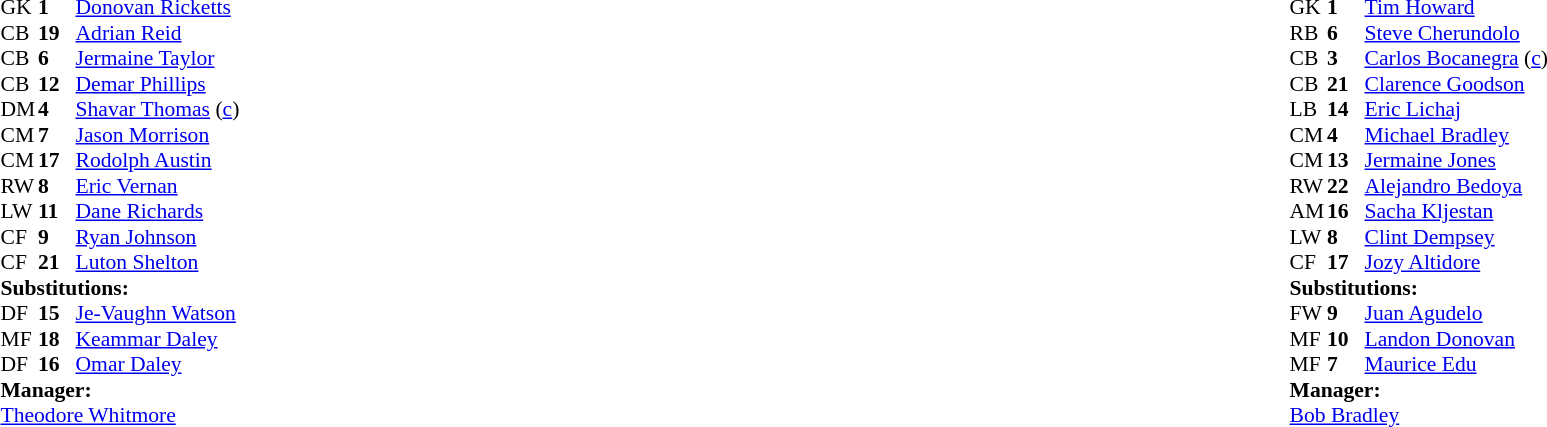<table width="100%">
<tr>
<td valign="top" width="50%"><br><table style="font-size: 90%" cellspacing="0" cellpadding="0">
<tr>
<th width="25"></th>
<th width="25"></th>
</tr>
<tr>
<td>GK</td>
<td><strong>1</strong></td>
<td><a href='#'>Donovan Ricketts</a></td>
</tr>
<tr>
<td>CB</td>
<td><strong>19</strong></td>
<td><a href='#'>Adrian Reid</a></td>
</tr>
<tr>
<td>CB</td>
<td><strong>6</strong></td>
<td><a href='#'>Jermaine Taylor</a></td>
<td></td>
</tr>
<tr>
<td>CB</td>
<td><strong>12</strong></td>
<td><a href='#'>Demar Phillips</a></td>
</tr>
<tr>
<td>DM</td>
<td><strong>4</strong></td>
<td><a href='#'>Shavar Thomas</a> (<a href='#'>c</a>)</td>
</tr>
<tr>
<td>CM</td>
<td><strong>7</strong></td>
<td><a href='#'>Jason Morrison</a></td>
<td></td>
<td></td>
</tr>
<tr>
<td>CM</td>
<td><strong>17</strong></td>
<td><a href='#'>Rodolph Austin</a></td>
<td></td>
</tr>
<tr>
<td>RW</td>
<td><strong>8</strong></td>
<td><a href='#'>Eric Vernan</a></td>
<td></td>
<td></td>
</tr>
<tr>
<td>LW</td>
<td><strong>11</strong></td>
<td><a href='#'>Dane Richards</a></td>
</tr>
<tr>
<td>CF</td>
<td><strong>9</strong></td>
<td><a href='#'>Ryan Johnson</a></td>
</tr>
<tr>
<td>CF</td>
<td><strong>21</strong></td>
<td><a href='#'>Luton Shelton</a></td>
<td></td>
<td></td>
</tr>
<tr>
<td colspan=3><strong>Substitutions:</strong></td>
</tr>
<tr>
<td>DF</td>
<td><strong>15</strong></td>
<td><a href='#'>Je-Vaughn Watson</a></td>
<td></td>
<td></td>
</tr>
<tr>
<td>MF</td>
<td><strong>18</strong></td>
<td><a href='#'>Keammar Daley</a></td>
<td></td>
<td></td>
</tr>
<tr>
<td>DF</td>
<td><strong>16</strong></td>
<td><a href='#'>Omar Daley</a></td>
<td></td>
<td></td>
</tr>
<tr>
<td colspan=3><strong>Manager:</strong></td>
</tr>
<tr>
<td colspan=3><a href='#'>Theodore Whitmore</a></td>
</tr>
</table>
</td>
<td valign="top"></td>
<td valign="top" width="50%"><br><table style="font-size: 90%" cellspacing="0" cellpadding="0" align="center">
<tr>
<th width=25></th>
<th width=25></th>
</tr>
<tr>
<td>GK</td>
<td><strong>1</strong></td>
<td><a href='#'>Tim Howard</a></td>
</tr>
<tr>
<td>RB</td>
<td><strong>6</strong></td>
<td><a href='#'>Steve Cherundolo</a></td>
</tr>
<tr>
<td>CB</td>
<td><strong>3</strong></td>
<td><a href='#'>Carlos Bocanegra</a> (<a href='#'>c</a>)</td>
</tr>
<tr>
<td>CB</td>
<td><strong>21</strong></td>
<td><a href='#'>Clarence Goodson</a></td>
</tr>
<tr>
<td>LB</td>
<td><strong>14</strong></td>
<td><a href='#'>Eric Lichaj</a></td>
</tr>
<tr>
<td>CM</td>
<td><strong>4</strong></td>
<td><a href='#'>Michael Bradley</a></td>
</tr>
<tr>
<td>CM</td>
<td><strong>13</strong></td>
<td><a href='#'>Jermaine Jones</a></td>
<td></td>
<td></td>
</tr>
<tr>
<td>RW</td>
<td><strong>22</strong></td>
<td><a href='#'>Alejandro Bedoya</a></td>
<td></td>
<td></td>
</tr>
<tr>
<td>AM</td>
<td><strong>16</strong></td>
<td><a href='#'>Sacha Kljestan</a></td>
</tr>
<tr>
<td>LW</td>
<td><strong>8</strong></td>
<td><a href='#'>Clint Dempsey</a></td>
</tr>
<tr>
<td>CF</td>
<td><strong>17</strong></td>
<td><a href='#'>Jozy Altidore</a></td>
<td></td>
<td></td>
</tr>
<tr>
<td colspan=3><strong>Substitutions:</strong></td>
</tr>
<tr>
<td>FW</td>
<td><strong>9</strong></td>
<td><a href='#'>Juan Agudelo</a></td>
<td></td>
<td></td>
</tr>
<tr>
<td>MF</td>
<td><strong>10</strong></td>
<td><a href='#'>Landon Donovan</a></td>
<td></td>
<td></td>
</tr>
<tr>
<td>MF</td>
<td><strong>7</strong></td>
<td><a href='#'>Maurice Edu</a></td>
<td></td>
<td></td>
</tr>
<tr>
<td colspan=3><strong>Manager:</strong></td>
</tr>
<tr>
<td colspan=3><a href='#'>Bob Bradley</a></td>
</tr>
</table>
</td>
</tr>
</table>
